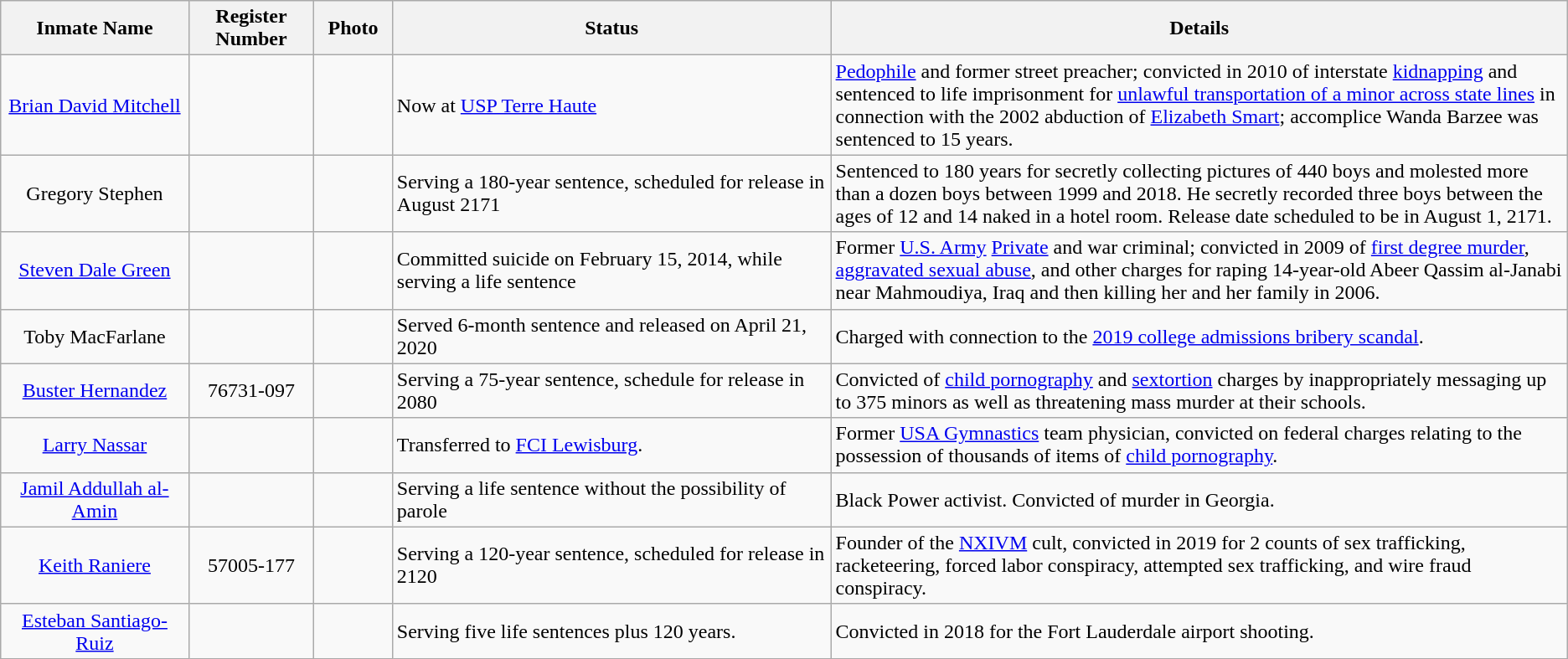<table class="wikitable sortable">
<tr>
<th width=12%>Inmate Name</th>
<th width=8%>Register Number</th>
<th width=5%>Photo</th>
<th width=28%>Status</th>
<th width=52%>Details</th>
</tr>
<tr>
<td style="text-align:center;"><a href='#'>Brian David Mitchell</a></td>
<td style="text-align:center;"></td>
<td style="text-align:center;"></td>
<td>Now at <a href='#'>USP Terre Haute</a></td>
<td><a href='#'>Pedophile</a> and former street preacher; convicted in 2010 of interstate <a href='#'>kidnapping</a> and sentenced to life imprisonment for <a href='#'>unlawful transportation of a minor across state lines</a> in connection with the 2002 abduction of <a href='#'>Elizabeth Smart</a>; accomplice Wanda Barzee was sentenced to 15 years.</td>
</tr>
<tr>
<td style="text-align:center;">Gregory Stephen</td>
<td style="text-align:center;"></td>
<td style="text-align:center;"></td>
<td>Serving a 180-year sentence, scheduled for release in August 2171</td>
<td>Sentenced to 180 years for secretly collecting pictures of 440 boys and molested more than a dozen boys between 1999 and 2018. He secretly recorded three boys between the ages of 12 and 14 naked in a hotel room. Release date scheduled to be in August 1, 2171.</td>
</tr>
<tr>
<td style="text-align:center;"><a href='#'>Steven Dale Green</a></td>
<td style="text-align:center;"></td>
<td style="text-align:center;"></td>
<td>Committed suicide on February 15, 2014, while serving a life sentence</td>
<td>Former <a href='#'>U.S. Army</a> <a href='#'>Private</a> and war criminal; convicted in 2009 of <a href='#'>first degree murder</a>, <a href='#'>aggravated sexual abuse</a>, and other charges for raping 14-year-old Abeer Qassim al-Janabi near Mahmoudiya, Iraq and then killing her and her family in 2006.</td>
</tr>
<tr>
<td style="text-align:center;">Toby MacFarlane</td>
<td style="text-align:center;"></td>
<td style="text-align:center;"></td>
<td>Served 6-month sentence and released on April 21, 2020</td>
<td>Charged with connection to the <a href='#'>2019 college admissions bribery scandal</a>.</td>
</tr>
<tr>
<td style="text-align:center;"><a href='#'>Buster Hernandez</a></td>
<td style="text-align:center;">76731-097</td>
<td></td>
<td>Serving a 75-year sentence, schedule for release in 2080</td>
<td>Convicted of <a href='#'>child pornography</a> and <a href='#'>sextortion</a> charges by inappropriately messaging up to 375 minors as well as threatening mass murder at their schools.</td>
</tr>
<tr>
<td style="text-align:center;"><a href='#'>Larry Nassar</a></td>
<td style="text-align:center;"></td>
<td style="text-align:center;"></td>
<td>Transferred to <a href='#'>FCI Lewisburg</a>.</td>
<td>Former <a href='#'>USA Gymnastics</a> team physician, convicted on federal charges relating to the possession of thousands of items of <a href='#'>child pornography</a>.</td>
</tr>
<tr>
<td style="text-align:center;"><a href='#'>Jamil Addullah al-Amin</a></td>
<td style="text-align:center;"></td>
<td style="text-align:center;"></td>
<td>Serving a life sentence without the possibility of parole</td>
<td>Black Power activist. Convicted of murder in Georgia.</td>
</tr>
<tr>
<td style="text-align:center;"><a href='#'>Keith Raniere</a></td>
<td style="text-align:center;">57005-177</td>
<td></td>
<td>Serving a 120-year sentence, scheduled for release in 2120</td>
<td>Founder of the <a href='#'>NXIVM</a> cult, convicted in 2019 for 2 counts of sex trafficking, racketeering, forced labor conspiracy, attempted sex trafficking, and wire fraud conspiracy.</td>
</tr>
<tr>
<td style="text-align:center;"><a href='#'>Esteban Santiago-Ruiz</a></td>
<td style="text-align:center;"></td>
<td></td>
<td>Serving five life sentences plus 120 years.</td>
<td>Convicted in 2018 for the Fort Lauderdale airport shooting.</td>
</tr>
</table>
